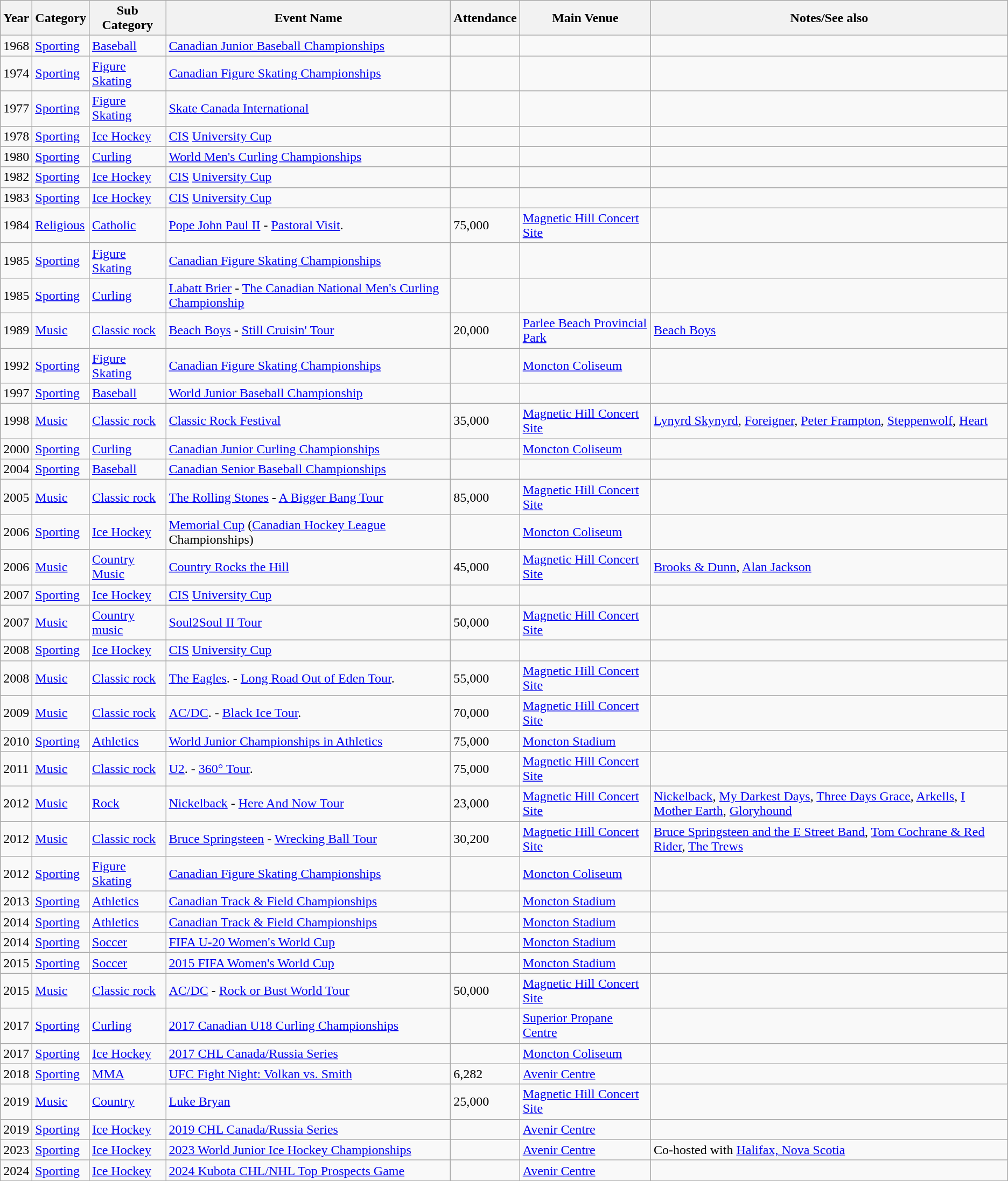<table class="wikitable sortable">
<tr>
<th>Year</th>
<th>Category</th>
<th>Sub Category</th>
<th>Event Name</th>
<th>Attendance</th>
<th>Main Venue</th>
<th>Notes/See also</th>
</tr>
<tr>
<td>1968</td>
<td><a href='#'>Sporting</a></td>
<td><a href='#'>Baseball</a></td>
<td><a href='#'>Canadian Junior Baseball Championships</a></td>
<td></td>
<td></td>
<td></td>
</tr>
<tr>
<td>1974</td>
<td><a href='#'>Sporting</a></td>
<td><a href='#'>Figure Skating</a></td>
<td><a href='#'>Canadian Figure Skating Championships</a></td>
<td></td>
<td></td>
<td></td>
</tr>
<tr>
<td>1977</td>
<td><a href='#'>Sporting</a></td>
<td><a href='#'>Figure Skating</a></td>
<td><a href='#'>Skate Canada International</a></td>
<td></td>
<td></td>
<td></td>
</tr>
<tr>
<td>1978</td>
<td><a href='#'>Sporting</a></td>
<td><a href='#'>Ice Hockey</a></td>
<td><a href='#'>CIS</a> <a href='#'>University Cup</a></td>
<td></td>
<td></td>
<td></td>
</tr>
<tr>
<td>1980</td>
<td><a href='#'>Sporting</a></td>
<td><a href='#'>Curling</a></td>
<td><a href='#'>World Men's Curling Championships</a></td>
<td></td>
<td></td>
<td></td>
</tr>
<tr>
<td>1982</td>
<td><a href='#'>Sporting</a></td>
<td><a href='#'>Ice Hockey</a></td>
<td><a href='#'>CIS</a> <a href='#'>University Cup</a></td>
<td></td>
<td></td>
<td></td>
</tr>
<tr>
<td>1983</td>
<td><a href='#'>Sporting</a></td>
<td><a href='#'>Ice Hockey</a></td>
<td><a href='#'>CIS</a> <a href='#'>University Cup</a></td>
<td></td>
<td></td>
<td></td>
</tr>
<tr>
<td>1984</td>
<td><a href='#'>Religious</a></td>
<td><a href='#'>Catholic</a></td>
<td><a href='#'>Pope John Paul II</a> - <a href='#'>Pastoral Visit</a>.</td>
<td>75,000</td>
<td><a href='#'>Magnetic Hill Concert Site</a></td>
<td></td>
</tr>
<tr>
<td>1985</td>
<td><a href='#'>Sporting</a></td>
<td><a href='#'>Figure Skating</a></td>
<td><a href='#'>Canadian Figure Skating Championships</a></td>
<td></td>
<td></td>
<td></td>
</tr>
<tr>
<td>1985</td>
<td><a href='#'>Sporting</a></td>
<td><a href='#'>Curling</a></td>
<td><a href='#'>Labatt Brier</a> - <a href='#'>The Canadian National Men's Curling Championship</a></td>
<td></td>
<td></td>
<td></td>
</tr>
<tr>
<td>1989</td>
<td><a href='#'>Music</a></td>
<td><a href='#'>Classic rock</a></td>
<td><a href='#'>Beach Boys</a> - <a href='#'>Still Cruisin' Tour</a></td>
<td>20,000</td>
<td><a href='#'>Parlee Beach Provincial Park</a></td>
<td><a href='#'>Beach Boys</a></td>
</tr>
<tr>
<td>1992</td>
<td><a href='#'>Sporting</a></td>
<td><a href='#'>Figure Skating</a></td>
<td><a href='#'>Canadian Figure Skating Championships</a></td>
<td></td>
<td><a href='#'>Moncton Coliseum</a></td>
<td></td>
</tr>
<tr>
<td>1997</td>
<td><a href='#'>Sporting</a></td>
<td><a href='#'>Baseball</a></td>
<td><a href='#'>World Junior Baseball Championship</a></td>
<td></td>
<td></td>
<td></td>
</tr>
<tr>
<td>1998</td>
<td><a href='#'>Music</a></td>
<td><a href='#'>Classic rock</a></td>
<td><a href='#'>Classic Rock Festival</a></td>
<td>35,000</td>
<td><a href='#'>Magnetic Hill Concert Site</a></td>
<td><a href='#'>Lynyrd Skynyrd</a>, <a href='#'>Foreigner</a>, <a href='#'>Peter Frampton</a>, <a href='#'>Steppenwolf</a>, <a href='#'>Heart</a></td>
</tr>
<tr>
<td>2000</td>
<td><a href='#'>Sporting</a></td>
<td><a href='#'>Curling</a></td>
<td><a href='#'>Canadian Junior Curling Championships</a></td>
<td></td>
<td><a href='#'>Moncton Coliseum</a></td>
<td></td>
</tr>
<tr>
<td>2004</td>
<td><a href='#'>Sporting</a></td>
<td><a href='#'>Baseball</a></td>
<td><a href='#'>Canadian Senior Baseball Championships</a></td>
<td></td>
<td></td>
<td></td>
</tr>
<tr>
<td>2005</td>
<td><a href='#'>Music</a></td>
<td><a href='#'>Classic rock</a></td>
<td><a href='#'>The Rolling Stones</a> - <a href='#'>A Bigger Bang Tour</a></td>
<td>85,000</td>
<td><a href='#'>Magnetic Hill Concert Site</a></td>
<td></td>
</tr>
<tr>
<td>2006</td>
<td><a href='#'>Sporting</a></td>
<td><a href='#'>Ice Hockey</a></td>
<td><a href='#'>Memorial Cup</a> (<a href='#'>Canadian Hockey League</a> Championships)</td>
<td></td>
<td><a href='#'>Moncton Coliseum</a></td>
<td></td>
</tr>
<tr>
<td>2006</td>
<td><a href='#'>Music</a></td>
<td><a href='#'>Country Music</a></td>
<td><a href='#'>Country Rocks the Hill</a></td>
<td>45,000</td>
<td><a href='#'>Magnetic Hill Concert Site</a></td>
<td><a href='#'>Brooks & Dunn</a>, <a href='#'>Alan Jackson</a></td>
</tr>
<tr>
<td>2007</td>
<td><a href='#'>Sporting</a></td>
<td><a href='#'>Ice Hockey</a></td>
<td><a href='#'>CIS</a> <a href='#'>University Cup</a></td>
<td></td>
<td></td>
<td></td>
</tr>
<tr>
<td>2007</td>
<td><a href='#'>Music</a></td>
<td><a href='#'>Country music</a></td>
<td><a href='#'>Soul2Soul II Tour</a></td>
<td>50,000</td>
<td><a href='#'>Magnetic Hill Concert Site</a></td>
<td></td>
</tr>
<tr>
<td>2008</td>
<td><a href='#'>Sporting</a></td>
<td><a href='#'>Ice Hockey</a></td>
<td><a href='#'>CIS</a> <a href='#'>University Cup</a></td>
<td></td>
<td></td>
<td></td>
</tr>
<tr>
<td>2008</td>
<td><a href='#'>Music</a></td>
<td><a href='#'>Classic rock</a></td>
<td><a href='#'>The Eagles</a>. - <a href='#'>Long Road Out of Eden Tour</a>.</td>
<td>55,000</td>
<td><a href='#'>Magnetic Hill Concert Site</a></td>
<td></td>
</tr>
<tr>
<td>2009</td>
<td><a href='#'>Music</a></td>
<td><a href='#'>Classic rock</a></td>
<td><a href='#'>AC/DC</a>. - <a href='#'>Black Ice Tour</a>.</td>
<td>70,000</td>
<td><a href='#'>Magnetic Hill Concert Site</a></td>
<td></td>
</tr>
<tr>
<td>2010</td>
<td><a href='#'>Sporting</a></td>
<td><a href='#'>Athletics</a></td>
<td><a href='#'>World Junior Championships in Athletics</a></td>
<td>75,000</td>
<td><a href='#'>Moncton Stadium</a></td>
<td></td>
</tr>
<tr>
<td>2011</td>
<td><a href='#'>Music</a></td>
<td><a href='#'>Classic rock</a></td>
<td><a href='#'>U2</a>. - <a href='#'>360° Tour</a>.</td>
<td>75,000</td>
<td><a href='#'>Magnetic Hill Concert Site</a></td>
<td></td>
</tr>
<tr>
<td>2012</td>
<td><a href='#'>Music</a></td>
<td><a href='#'>Rock</a></td>
<td><a href='#'>Nickelback</a> - <a href='#'>Here And Now Tour</a></td>
<td>23,000</td>
<td><a href='#'>Magnetic Hill Concert Site</a></td>
<td><a href='#'>Nickelback</a>, <a href='#'>My Darkest Days</a>, <a href='#'>Three Days Grace</a>, <a href='#'>Arkells</a>, <a href='#'>I Mother Earth</a>, <a href='#'>Gloryhound</a></td>
</tr>
<tr>
<td>2012</td>
<td><a href='#'>Music</a></td>
<td><a href='#'>Classic rock</a></td>
<td><a href='#'>Bruce Springsteen</a> - <a href='#'>Wrecking Ball Tour</a></td>
<td>30,200</td>
<td><a href='#'>Magnetic Hill Concert Site</a></td>
<td><a href='#'>Bruce Springsteen and the E Street Band</a>, <a href='#'>Tom Cochrane & Red Rider</a>, <a href='#'>The Trews</a></td>
</tr>
<tr>
<td>2012</td>
<td><a href='#'>Sporting</a></td>
<td><a href='#'>Figure Skating</a></td>
<td><a href='#'>Canadian Figure Skating Championships</a></td>
<td></td>
<td><a href='#'>Moncton Coliseum</a></td>
<td></td>
</tr>
<tr>
<td>2013</td>
<td><a href='#'>Sporting</a></td>
<td><a href='#'>Athletics</a></td>
<td><a href='#'>Canadian Track & Field Championships</a></td>
<td></td>
<td><a href='#'>Moncton Stadium</a></td>
<td></td>
</tr>
<tr>
<td>2014</td>
<td><a href='#'>Sporting</a></td>
<td><a href='#'>Athletics</a></td>
<td><a href='#'>Canadian Track & Field Championships</a></td>
<td></td>
<td><a href='#'>Moncton Stadium</a></td>
<td></td>
</tr>
<tr>
<td>2014</td>
<td><a href='#'>Sporting</a></td>
<td><a href='#'>Soccer</a></td>
<td><a href='#'>FIFA U-20 Women's World Cup</a></td>
<td></td>
<td><a href='#'>Moncton Stadium</a></td>
<td></td>
</tr>
<tr>
<td>2015</td>
<td><a href='#'>Sporting</a></td>
<td><a href='#'>Soccer</a></td>
<td><a href='#'>2015 FIFA Women's World Cup</a></td>
<td></td>
<td><a href='#'>Moncton Stadium</a></td>
<td></td>
</tr>
<tr>
<td>2015</td>
<td><a href='#'>Music</a></td>
<td><a href='#'>Classic rock</a></td>
<td><a href='#'>AC/DC</a> - <a href='#'>Rock or Bust World Tour</a></td>
<td>50,000</td>
<td><a href='#'>Magnetic Hill Concert Site</a></td>
<td></td>
</tr>
<tr>
<td>2017</td>
<td><a href='#'>Sporting</a></td>
<td><a href='#'>Curling</a></td>
<td><a href='#'>2017 Canadian U18 Curling Championships</a></td>
<td></td>
<td><a href='#'>Superior Propane Centre</a></td>
<td></td>
</tr>
<tr>
<td>2017</td>
<td><a href='#'>Sporting</a></td>
<td><a href='#'>Ice Hockey</a></td>
<td><a href='#'>2017 CHL Canada/Russia Series</a></td>
<td></td>
<td><a href='#'>Moncton Coliseum</a></td>
<td></td>
</tr>
<tr>
<td>2018</td>
<td><a href='#'>Sporting</a></td>
<td><a href='#'>MMA</a></td>
<td><a href='#'>UFC Fight Night: Volkan vs. Smith</a></td>
<td>6,282</td>
<td><a href='#'>Avenir Centre</a></td>
<td></td>
</tr>
<tr>
<td>2019</td>
<td><a href='#'>Music</a></td>
<td><a href='#'>Country</a></td>
<td><a href='#'>Luke Bryan</a></td>
<td>25,000</td>
<td><a href='#'>Magnetic Hill Concert Site</a></td>
<td></td>
</tr>
<tr>
<td>2019</td>
<td><a href='#'>Sporting</a></td>
<td><a href='#'>Ice Hockey</a></td>
<td><a href='#'>2019 CHL Canada/Russia Series</a></td>
<td></td>
<td><a href='#'>Avenir Centre</a></td>
<td></td>
</tr>
<tr>
<td>2023</td>
<td><a href='#'>Sporting</a></td>
<td><a href='#'>Ice Hockey</a></td>
<td><a href='#'>2023 World Junior Ice Hockey Championships</a></td>
<td></td>
<td><a href='#'>Avenir Centre</a></td>
<td>Co-hosted with <a href='#'>Halifax, Nova Scotia</a></td>
</tr>
<tr>
<td>2024</td>
<td><a href='#'>Sporting</a></td>
<td><a href='#'>Ice Hockey</a></td>
<td><a href='#'>2024 Kubota CHL/NHL Top Prospects Game</a></td>
<td></td>
<td><a href='#'>Avenir Centre</a></td>
<td></td>
</tr>
</table>
